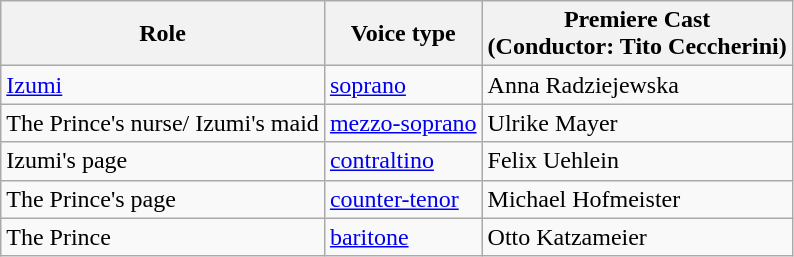<table class="wikitable">
<tr>
<th>Role</th>
<th>Voice type</th>
<th>Premiere Cast<br>(Conductor: Tito Ceccherini)</th>
</tr>
<tr>
<td><a href='#'>Izumi</a></td>
<td><a href='#'>soprano</a></td>
<td>Anna Radziejewska</td>
</tr>
<tr>
<td>The Prince's nurse/ Izumi's maid</td>
<td><a href='#'>mezzo-soprano</a></td>
<td>Ulrike Mayer</td>
</tr>
<tr>
<td>Izumi's page</td>
<td><a href='#'>contraltino</a></td>
<td>Felix Uehlein</td>
</tr>
<tr>
<td>The Prince's page</td>
<td><a href='#'>counter-tenor</a></td>
<td>Michael Hofmeister</td>
</tr>
<tr>
<td>The Prince</td>
<td><a href='#'>baritone</a></td>
<td>Otto Katzameier</td>
</tr>
</table>
